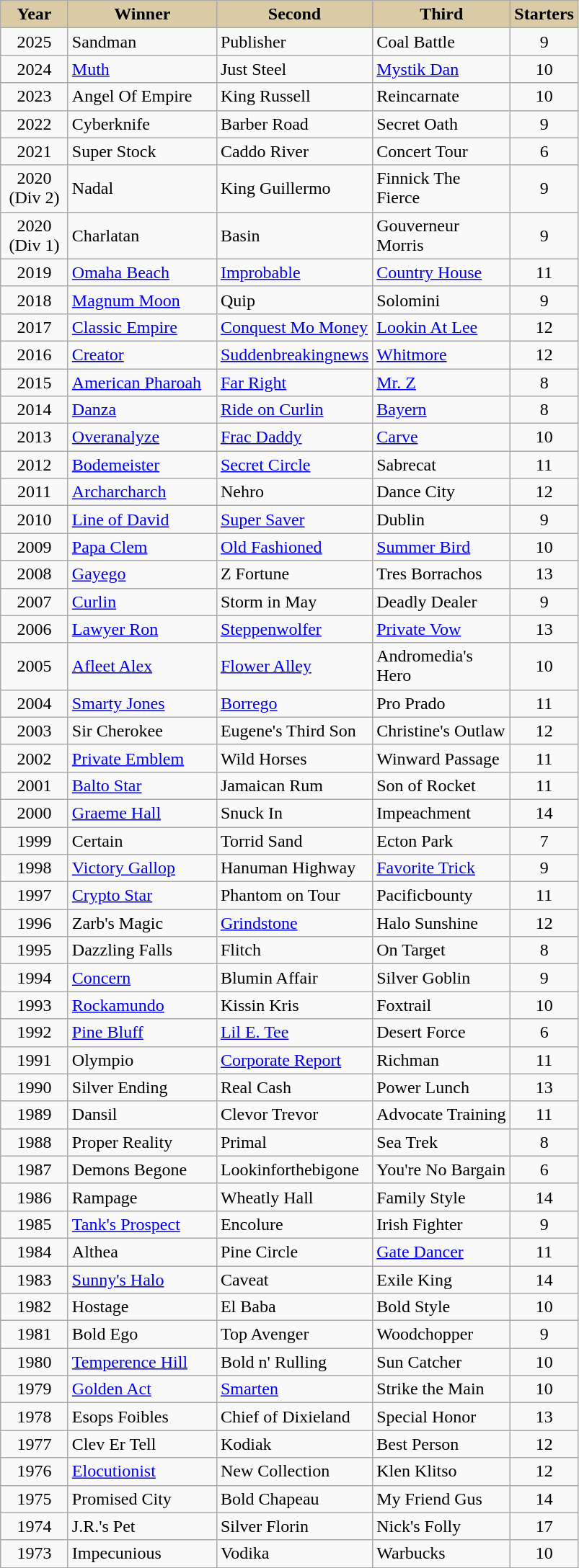<table class = "wikitable sortable" | border="1" cellpadding="0" style="border-collapse: collapse;">
<tr bgcolor="#DACAA5" align="center">
<td width="55px"><strong>Year</strong> <br></td>
<td width="130px"><strong>Winner</strong> <br></td>
<td width="125px"><strong>Second</strong> <br></td>
<td width="120px"><strong>Third</strong> <br></td>
<td width="55px"><strong>Starters</strong></td>
</tr>
<tr>
<td align=center>2025</td>
<td>Sandman</td>
<td>Publisher</td>
<td>Coal Battle</td>
<td align=center>9</td>
</tr>
<tr>
<td align=center>2024</td>
<td><a href='#'>Muth</a></td>
<td>Just Steel</td>
<td><a href='#'>Mystik Dan</a></td>
<td align=center>10</td>
</tr>
<tr>
<td align=center>2023</td>
<td>Angel Of Empire</td>
<td>King Russell</td>
<td>Reincarnate</td>
<td align=center>10</td>
</tr>
<tr>
<td align=center>2022</td>
<td>Cyberknife</td>
<td>Barber Road</td>
<td>Secret Oath</td>
<td align=center>9</td>
</tr>
<tr>
<td align=center>2021</td>
<td>Super Stock</td>
<td>Caddo River</td>
<td>Concert Tour</td>
<td align=center>6</td>
</tr>
<tr>
<td align=center>2020<br>(Div 2)</td>
<td>Nadal</td>
<td>King Guillermo</td>
<td>Finnick The Fierce</td>
<td align=center>9</td>
</tr>
<tr>
<td align=center>2020 (Div 1)</td>
<td>Charlatan</td>
<td>Basin</td>
<td>Gouverneur Morris</td>
<td align=center>9</td>
</tr>
<tr>
<td align=center>2019</td>
<td><a href='#'>Omaha Beach</a></td>
<td><a href='#'>Improbable</a></td>
<td><a href='#'>Country House</a></td>
<td align=center>11</td>
</tr>
<tr>
<td align=center>2018</td>
<td><a href='#'>Magnum Moon</a></td>
<td>Quip</td>
<td>Solomini</td>
<td align=center>9</td>
</tr>
<tr>
<td align=center>2017</td>
<td><a href='#'>Classic Empire</a></td>
<td><a href='#'>Conquest Mo Money</a></td>
<td><a href='#'>Lookin At Lee</a></td>
<td align=center>12</td>
</tr>
<tr>
<td align=center>2016</td>
<td><a href='#'>Creator</a></td>
<td><a href='#'>Suddenbreakingnews</a></td>
<td><a href='#'>Whitmore</a></td>
<td align=center>12</td>
</tr>
<tr>
<td align=center>2015</td>
<td><a href='#'>American Pharoah</a></td>
<td><a href='#'>Far Right</a></td>
<td><a href='#'>Mr. Z</a></td>
<td align=center>8</td>
</tr>
<tr>
<td align=center>2014</td>
<td><a href='#'>Danza</a></td>
<td><a href='#'>Ride on Curlin</a></td>
<td><a href='#'>Bayern</a></td>
<td align=center>8</td>
</tr>
<tr>
<td align=center>2013</td>
<td><a href='#'>Overanalyze</a></td>
<td><a href='#'>Frac Daddy</a></td>
<td><a href='#'>Carve</a></td>
<td align=center>10</td>
</tr>
<tr>
<td align=center>2012</td>
<td><a href='#'>Bodemeister</a></td>
<td><a href='#'>Secret Circle</a></td>
<td>Sabrecat</td>
<td align=center>11</td>
</tr>
<tr>
<td align=center>2011</td>
<td><a href='#'>Archarcharch</a></td>
<td>Nehro</td>
<td>Dance City</td>
<td align=center>12</td>
</tr>
<tr>
<td align=center>2010</td>
<td><a href='#'>Line of David</a></td>
<td><a href='#'>Super Saver</a></td>
<td>Dublin</td>
<td align=center>9</td>
</tr>
<tr>
<td align=center>2009</td>
<td><a href='#'>Papa Clem</a></td>
<td><a href='#'>Old Fashioned</a></td>
<td><a href='#'>Summer Bird</a></td>
<td align=center>10</td>
</tr>
<tr>
<td align=center>2008</td>
<td><a href='#'>Gayego</a></td>
<td>Z Fortune</td>
<td>Tres Borrachos</td>
<td align=center>13</td>
</tr>
<tr>
<td align=center>2007</td>
<td><a href='#'>Curlin</a></td>
<td>Storm in May</td>
<td>Deadly Dealer</td>
<td align=center>9</td>
</tr>
<tr>
<td align=center>2006</td>
<td><a href='#'>Lawyer Ron</a></td>
<td><a href='#'>Steppenwolfer</a></td>
<td><a href='#'>Private Vow</a></td>
<td align=center>13</td>
</tr>
<tr>
<td align=center>2005</td>
<td><a href='#'>Afleet Alex</a></td>
<td><a href='#'>Flower Alley</a></td>
<td>Andromedia's Hero</td>
<td align=center>10</td>
</tr>
<tr>
<td align=center>2004</td>
<td><a href='#'>Smarty Jones</a></td>
<td><a href='#'>Borrego</a></td>
<td>Pro Prado</td>
<td align=center>11</td>
</tr>
<tr>
<td align=center>2003</td>
<td>Sir Cherokee</td>
<td>Eugene's Third Son</td>
<td>Christine's Outlaw</td>
<td align=center>12</td>
</tr>
<tr>
<td align=center>2002</td>
<td><a href='#'>Private Emblem</a></td>
<td>Wild Horses</td>
<td>Winward Passage</td>
<td align=center>11</td>
</tr>
<tr>
<td align=center>2001</td>
<td><a href='#'>Balto Star</a></td>
<td>Jamaican Rum</td>
<td>Son of Rocket</td>
<td align=center>11</td>
</tr>
<tr>
<td align=center>2000</td>
<td><a href='#'>Graeme Hall</a></td>
<td>Snuck In</td>
<td>Impeachment</td>
<td align=center>14</td>
</tr>
<tr>
<td align=center>1999</td>
<td>Certain</td>
<td>Torrid Sand</td>
<td>Ecton Park</td>
<td align=center>7</td>
</tr>
<tr>
<td align=center>1998</td>
<td><a href='#'>Victory Gallop</a></td>
<td>Hanuman Highway</td>
<td><a href='#'>Favorite Trick</a></td>
<td align=center>9</td>
</tr>
<tr>
<td align=center>1997</td>
<td><a href='#'>Crypto Star</a></td>
<td>Phantom on Tour</td>
<td>Pacificbounty</td>
<td align=center>11</td>
</tr>
<tr>
<td align=center>1996</td>
<td>Zarb's Magic</td>
<td><a href='#'>Grindstone</a></td>
<td>Halo Sunshine</td>
<td align=center>12</td>
</tr>
<tr>
<td align=center>1995</td>
<td>Dazzling Falls</td>
<td>Flitch</td>
<td>On Target</td>
<td align=center>8</td>
</tr>
<tr>
<td align=center>1994</td>
<td><a href='#'>Concern</a></td>
<td>Blumin Affair</td>
<td>Silver Goblin</td>
<td align=center>9</td>
</tr>
<tr>
<td align=center>1993</td>
<td><a href='#'>Rockamundo</a></td>
<td>Kissin Kris</td>
<td>Foxtrail</td>
<td align=center>10</td>
</tr>
<tr>
<td align=center>1992</td>
<td><a href='#'>Pine Bluff</a></td>
<td><a href='#'>Lil E. Tee</a></td>
<td>Desert Force</td>
<td align=center>6</td>
</tr>
<tr>
<td align=center>1991</td>
<td>Olympio</td>
<td><a href='#'>Corporate Report</a></td>
<td>Richman</td>
<td align=center>11</td>
</tr>
<tr>
<td align=center>1990</td>
<td>Silver Ending</td>
<td>Real Cash</td>
<td>Power Lunch</td>
<td align=center>13</td>
</tr>
<tr>
<td align=center>1989</td>
<td>Dansil</td>
<td>Clevor Trevor</td>
<td>Advocate Training</td>
<td align=center>11</td>
</tr>
<tr>
<td align=center>1988</td>
<td>Proper Reality</td>
<td>Primal</td>
<td>Sea Trek</td>
<td align=center>8</td>
</tr>
<tr>
<td align=center>1987</td>
<td>Demons Begone</td>
<td>Lookinforthebigone</td>
<td>You're No Bargain</td>
<td align=center>6</td>
</tr>
<tr>
<td align=center>1986</td>
<td>Rampage</td>
<td>Wheatly Hall</td>
<td>Family Style</td>
<td align=center>14</td>
</tr>
<tr>
<td align=center>1985</td>
<td><a href='#'>Tank's Prospect</a></td>
<td>Encolure</td>
<td>Irish Fighter</td>
<td align=center>9</td>
</tr>
<tr>
<td align=center>1984</td>
<td>Althea</td>
<td>Pine Circle</td>
<td><a href='#'>Gate Dancer</a></td>
<td align=center>11</td>
</tr>
<tr>
<td align=center>1983</td>
<td><a href='#'>Sunny's Halo</a></td>
<td>Caveat</td>
<td>Exile King</td>
<td align=center>14</td>
</tr>
<tr>
<td align=center>1982</td>
<td>Hostage</td>
<td>El Baba</td>
<td>Bold Style</td>
<td align=center>10</td>
</tr>
<tr>
<td align=center>1981</td>
<td>Bold Ego</td>
<td>Top Avenger</td>
<td>Woodchopper</td>
<td align=center>9</td>
</tr>
<tr>
<td align=center>1980</td>
<td><a href='#'>Temperence Hill</a></td>
<td>Bold n' Rulling</td>
<td>Sun Catcher</td>
<td align=center>10</td>
</tr>
<tr>
<td align=center>1979</td>
<td><a href='#'>Golden Act</a></td>
<td><a href='#'>Smarten</a></td>
<td>Strike the Main</td>
<td align=center>10</td>
</tr>
<tr>
<td align=center>1978</td>
<td>Esops Foibles</td>
<td>Chief of Dixieland</td>
<td>Special Honor</td>
<td align=center>13</td>
</tr>
<tr>
<td align=center>1977</td>
<td>Clev Er Tell</td>
<td>Kodiak</td>
<td>Best Person</td>
<td align=center>12</td>
</tr>
<tr>
<td align=center>1976</td>
<td><a href='#'>Elocutionist</a></td>
<td>New Collection</td>
<td>Klen Klitso</td>
<td align=center>12</td>
</tr>
<tr>
<td align=center>1975</td>
<td>Promised City</td>
<td>Bold Chapeau</td>
<td>My Friend Gus</td>
<td align=center>14</td>
</tr>
<tr>
<td align=center>1974</td>
<td>J.R.'s Pet</td>
<td>Silver Florin</td>
<td>Nick's Folly</td>
<td align=center>17</td>
</tr>
<tr>
<td align=center>1973</td>
<td>Impecunious</td>
<td>Vodika</td>
<td>Warbucks</td>
<td align=center>10</td>
</tr>
<tr>
</tr>
</table>
